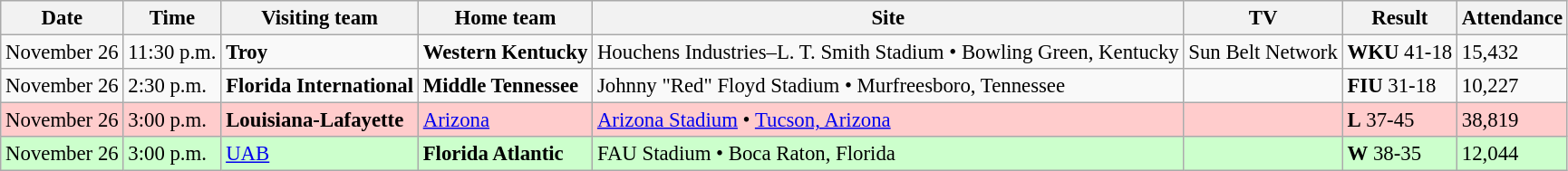<table class="wikitable" style="font-size:95%;">
<tr>
<th>Date</th>
<th>Time</th>
<th>Visiting team</th>
<th>Home team</th>
<th>Site</th>
<th>TV</th>
<th>Result</th>
<th>Attendance</th>
</tr>
<tr>
<td>November 26</td>
<td>11:30 p.m.</td>
<td><strong>Troy</strong></td>
<td><strong>Western Kentucky</strong></td>
<td>Houchens Industries–L. T. Smith Stadium • Bowling Green, Kentucky</td>
<td>Sun Belt Network</td>
<td><strong>WKU</strong> 41-18</td>
<td>15,432</td>
</tr>
<tr>
<td>November 26</td>
<td>2:30 p.m.</td>
<td><strong>Florida International</strong></td>
<td><strong>Middle Tennessee</strong></td>
<td>Johnny "Red" Floyd Stadium • Murfreesboro, Tennessee</td>
<td></td>
<td><strong>FIU</strong> 31-18</td>
<td>10,227</td>
</tr>
<tr style="background:#fcc;">
<td>November 26</td>
<td>3:00 p.m.</td>
<td><strong>Louisiana-Lafayette</strong></td>
<td><a href='#'>Arizona</a></td>
<td><a href='#'>Arizona Stadium</a> • <a href='#'>Tucson, Arizona</a></td>
<td></td>
<td><strong>L</strong> 37-45</td>
<td>38,819</td>
</tr>
<tr style="background:#cfc;">
<td>November 26</td>
<td>3:00 p.m.</td>
<td><a href='#'>UAB</a></td>
<td><strong>Florida Atlantic</strong></td>
<td>FAU Stadium • Boca Raton, Florida</td>
<td></td>
<td><strong>W</strong> 38-35</td>
<td>12,044</td>
</tr>
</table>
